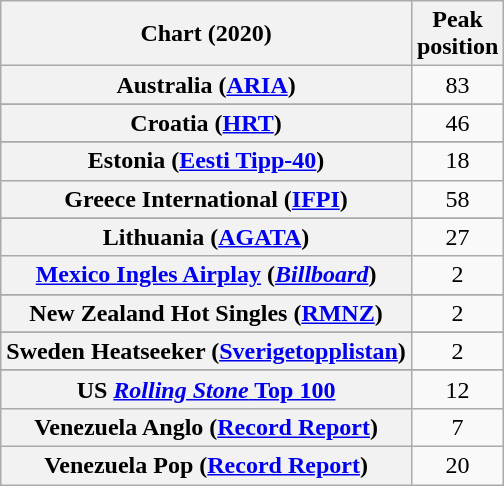<table class="wikitable sortable plainrowheaders" style="text-align:center">
<tr>
<th scope="col">Chart (2020)</th>
<th scope="col">Peak<br>position</th>
</tr>
<tr>
<th scope="row">Australia (<a href='#'>ARIA</a>)</th>
<td>83</td>
</tr>
<tr>
</tr>
<tr>
</tr>
<tr>
</tr>
<tr>
</tr>
<tr>
</tr>
<tr>
</tr>
<tr>
</tr>
<tr>
</tr>
<tr>
</tr>
<tr>
<th scope="row">Croatia (<a href='#'>HRT</a>)</th>
<td>46</td>
</tr>
<tr>
</tr>
<tr>
<th scope="row">Estonia (<a href='#'>Eesti Tipp-40</a>)</th>
<td>18</td>
</tr>
<tr>
<th scope="row">Greece International (<a href='#'>IFPI</a>)</th>
<td>58</td>
</tr>
<tr>
</tr>
<tr>
</tr>
<tr>
</tr>
<tr>
<th scope="row">Lithuania (<a href='#'>AGATA</a>)</th>
<td>27</td>
</tr>
<tr>
<th scope="row"><a href='#'>Mexico Ingles Airplay</a> (<em><a href='#'>Billboard</a></em>)</th>
<td>2</td>
</tr>
<tr>
</tr>
<tr>
</tr>
<tr>
<th scope="row">New Zealand Hot Singles (<a href='#'>RMNZ</a>)</th>
<td>2</td>
</tr>
<tr>
</tr>
<tr>
</tr>
<tr>
</tr>
<tr>
</tr>
<tr>
<th scope="row">Sweden Heatseeker (<a href='#'>Sverigetopplistan</a>)</th>
<td>2</td>
</tr>
<tr>
</tr>
<tr>
</tr>
<tr>
</tr>
<tr>
</tr>
<tr>
</tr>
<tr>
</tr>
<tr>
</tr>
<tr>
</tr>
<tr>
<th scope="row">US <a href='#'><em>Rolling Stone</em> Top 100</a></th>
<td>12</td>
</tr>
<tr>
<th scope="row">Venezuela Anglo (<a href='#'>Record Report</a>)</th>
<td>7</td>
</tr>
<tr>
<th scope="row">Venezuela Pop (<a href='#'>Record Report</a>)</th>
<td>20</td>
</tr>
</table>
